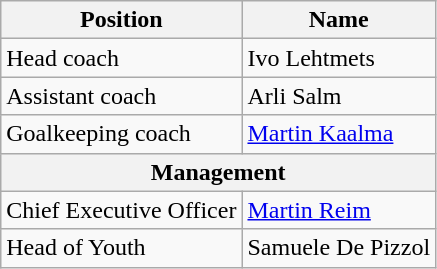<table class="wikitable" style="text-align:left;">
<tr>
<th>Position</th>
<th>Name</th>
</tr>
<tr>
<td>Head coach</td>
<td> Ivo Lehtmets</td>
</tr>
<tr>
<td>Assistant coach</td>
<td> Arli Salm</td>
</tr>
<tr>
<td>Goalkeeping coach</td>
<td> <a href='#'>Martin Kaalma</a></td>
</tr>
<tr>
<th colspan=2><strong>Management</strong></th>
</tr>
<tr>
<td>Chief Executive Officer</td>
<td> <a href='#'>Martin Reim</a></td>
</tr>
<tr>
<td>Head of Youth</td>
<td> Samuele De Pizzol</td>
</tr>
</table>
